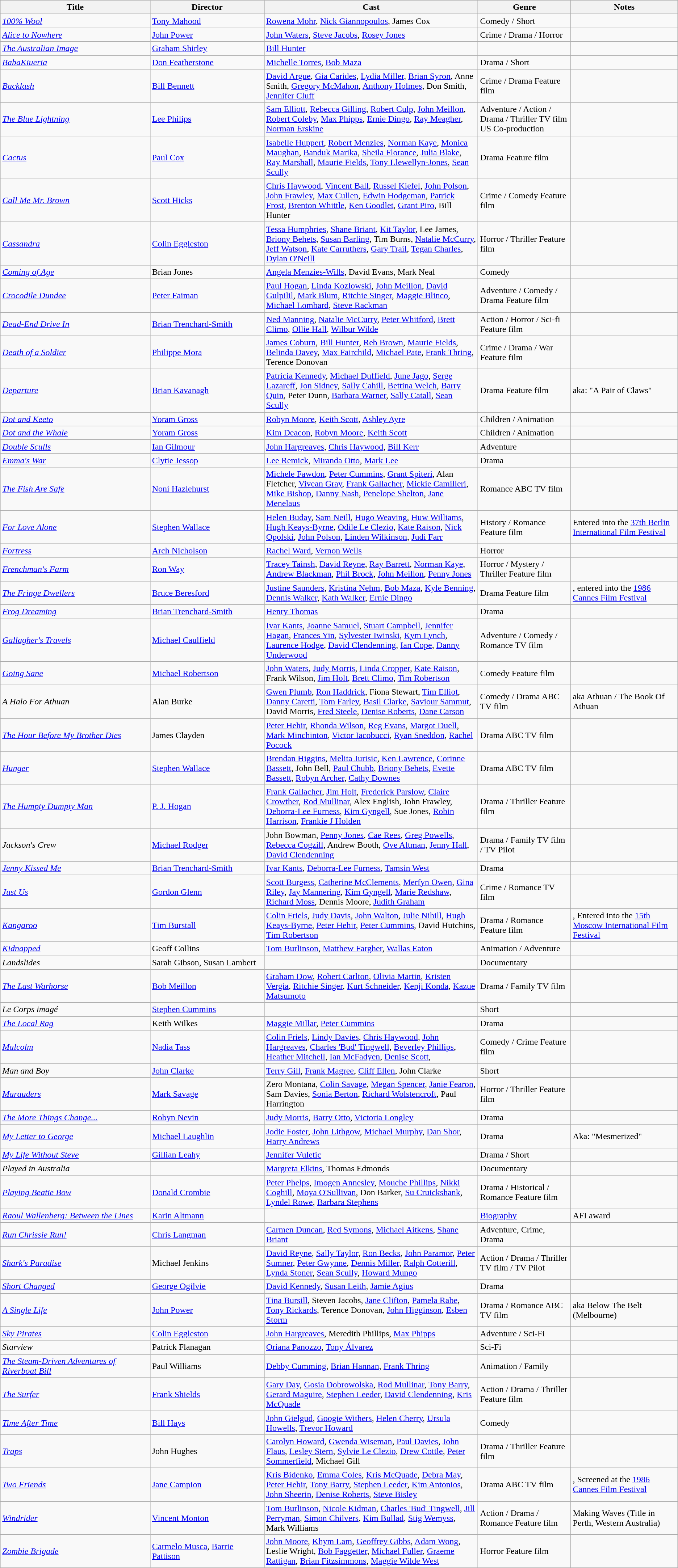<table class="wikitable">
<tr>
<th width="21%">Title</th>
<th width="16%">Director</th>
<th width="30%">Cast</th>
<th width="13%">Genre</th>
<th width="15%">Notes</th>
</tr>
<tr>
<td><em><a href='#'>100% Wool</a></em></td>
<td><a href='#'>Tony Mahood</a></td>
<td><a href='#'>Rowena Mohr</a>, <a href='#'>Nick Giannopoulos</a>, James Cox</td>
<td>Comedy / Short</td>
<td></td>
</tr>
<tr>
<td><em><a href='#'>Alice to Nowhere</a></em></td>
<td><a href='#'>John Power</a></td>
<td><a href='#'>John Waters</a>, <a href='#'>Steve Jacobs</a>, <a href='#'>Rosey Jones</a></td>
<td>Crime / Drama / Horror</td>
<td></td>
</tr>
<tr>
<td><em><a href='#'>The Australian Image</a></em></td>
<td><a href='#'>Graham Shirley</a></td>
<td><a href='#'>Bill Hunter</a></td>
<td></td>
<td></td>
</tr>
<tr>
<td><em><a href='#'>BabaKiueria</a></em></td>
<td><a href='#'>Don Featherstone</a></td>
<td><a href='#'>Michelle Torres</a>, <a href='#'>Bob Maza</a></td>
<td>Drama / Short</td>
<td></td>
</tr>
<tr>
<td><em><a href='#'>Backlash</a></em></td>
<td><a href='#'>Bill Bennett</a></td>
<td><a href='#'>David Argue</a>, <a href='#'>Gia Carides</a>, <a href='#'>Lydia Miller</a>, <a href='#'>Brian Syron</a>, Anne Smith, <a href='#'>Gregory McMahon</a>, <a href='#'>Anthony Holmes</a>, Don Smith, <a href='#'>Jennifer Cluff</a></td>
<td>Crime / Drama Feature film</td>
<td></td>
</tr>
<tr>
<td><em><a href='#'>The Blue Lightning</a></em></td>
<td><a href='#'>Lee Philips</a></td>
<td><a href='#'>Sam Elliott</a>, <a href='#'>Rebecca Gilling</a>, <a href='#'>Robert Culp</a>, <a href='#'>John Meillon</a>, <a href='#'>Robert Coleby</a>, <a href='#'>Max Phipps</a>, <a href='#'>Ernie Dingo</a>, <a href='#'>Ray Meagher</a>, <a href='#'>Norman Erskine</a></td>
<td>Adventure / Action / Drama / Thriller TV film US Co-production</td>
<td></td>
</tr>
<tr>
<td><em><a href='#'>Cactus</a></em></td>
<td><a href='#'>Paul Cox</a></td>
<td><a href='#'>Isabelle Huppert</a>, <a href='#'>Robert Menzies</a>, <a href='#'>Norman Kaye</a>, <a href='#'>Monica Maughan</a>, <a href='#'>Banduk Marika</a>, <a href='#'>Sheila Florance</a>, <a href='#'>Julia Blake</a>, <a href='#'>Ray Marshall</a>, <a href='#'>Maurie Fields</a>, <a href='#'>Tony Llewellyn-Jones</a>, <a href='#'>Sean Scully</a></td>
<td>Drama Feature film</td>
<td></td>
</tr>
<tr>
<td><em><a href='#'>Call Me Mr. Brown</a></em></td>
<td><a href='#'>Scott Hicks</a></td>
<td><a href='#'>Chris Haywood</a>, <a href='#'>Vincent Ball</a>, <a href='#'>Russel Kiefel</a>, <a href='#'>John Polson</a>, <a href='#'>John Frawley</a>, <a href='#'>Max Cullen</a>, <a href='#'>Edwin Hodgeman</a>, <a href='#'>Patrick Frost</a>, <a href='#'>Brenton Whittle</a>, <a href='#'>Ken Goodlet</a>, <a href='#'>Grant Piro</a>, Bill Hunter</td>
<td>Crime / Comedy Feature film</td>
<td></td>
</tr>
<tr>
<td><em><a href='#'>Cassandra</a></em></td>
<td><a href='#'>Colin Eggleston</a></td>
<td><a href='#'>Tessa Humphries</a>, <a href='#'>Shane Briant</a>, <a href='#'>Kit Taylor</a>, Lee James, <a href='#'>Briony Behets</a>, <a href='#'>Susan Barling</a>, Tim Burns, <a href='#'>Natalie McCurry</a>, <a href='#'>Jeff Watson</a>, <a href='#'>Kate Carruthers</a>, <a href='#'>Gary Trail</a>, <a href='#'>Tegan Charles</a>, <a href='#'>Dylan O'Neill</a></td>
<td>Horror / Thriller Feature film</td>
<td></td>
</tr>
<tr>
<td><em><a href='#'>Coming of Age</a></em></td>
<td>Brian Jones</td>
<td><a href='#'>Angela Menzies-Wills</a>, David Evans, Mark Neal</td>
<td>Comedy</td>
<td></td>
</tr>
<tr>
<td><em><a href='#'>Crocodile Dundee</a></em></td>
<td><a href='#'>Peter Faiman</a></td>
<td><a href='#'>Paul Hogan</a>, <a href='#'>Linda Kozlowski</a>, <a href='#'>John Meillon</a>, <a href='#'>David Gulpilil</a>, <a href='#'>Mark Blum</a>, <a href='#'>Ritchie Singer</a>, <a href='#'>Maggie Blinco</a>, <a href='#'>Michael Lombard</a>, <a href='#'>Steve Rackman</a></td>
<td>Adventure / Comedy / Drama Feature film</td>
<td></td>
</tr>
<tr>
<td><em><a href='#'>Dead-End Drive In</a></em></td>
<td><a href='#'>Brian Trenchard-Smith</a></td>
<td><a href='#'>Ned Manning</a>, <a href='#'>Natalie McCurry</a>, <a href='#'>Peter Whitford</a>, <a href='#'>Brett Climo</a>, <a href='#'>Ollie Hall</a>, <a href='#'>Wilbur Wilde</a></td>
<td>Action / Horror / Sci-fi Feature film</td>
<td></td>
</tr>
<tr>
<td><em><a href='#'>Death of a Soldier</a></em></td>
<td><a href='#'>Philippe Mora</a></td>
<td><a href='#'>James Coburn</a>, <a href='#'>Bill Hunter</a>, <a href='#'>Reb Brown</a>, <a href='#'>Maurie Fields</a>, <a href='#'>Belinda Davey</a>, <a href='#'>Max Fairchild</a>, <a href='#'>Michael Pate</a>, <a href='#'>Frank Thring</a>, Terence Donovan</td>
<td>Crime / Drama / War Feature film</td>
<td></td>
</tr>
<tr>
<td><em><a href='#'>Departure</a></em></td>
<td><a href='#'>Brian Kavanagh</a></td>
<td><a href='#'>Patricia Kennedy</a>, <a href='#'>Michael Duffield</a>, <a href='#'>June Jago</a>, <a href='#'>Serge Lazareff</a>, <a href='#'>Jon Sidney</a>, <a href='#'>Sally Cahill</a>, <a href='#'>Bettina Welch</a>, <a href='#'>Barry Quin</a>, Peter Dunn, <a href='#'>Barbara Warner</a>, <a href='#'>Sally Catall</a>, <a href='#'>Sean Scully</a></td>
<td>Drama Feature film</td>
<td> aka: "A Pair of Claws"</td>
</tr>
<tr>
<td><em><a href='#'>Dot and Keeto</a></em></td>
<td><a href='#'>Yoram Gross</a></td>
<td><a href='#'>Robyn Moore</a>, <a href='#'>Keith Scott</a>, <a href='#'>Ashley Ayre</a></td>
<td>Children / Animation</td>
<td></td>
</tr>
<tr>
<td><em><a href='#'>Dot and the Whale</a></em></td>
<td><a href='#'>Yoram Gross</a></td>
<td><a href='#'>Kim Deacon</a>, <a href='#'>Robyn Moore</a>, <a href='#'>Keith Scott</a></td>
<td>Children / Animation</td>
<td></td>
</tr>
<tr>
<td><em><a href='#'>Double Sculls</a></em></td>
<td><a href='#'>Ian Gilmour</a></td>
<td><a href='#'>John Hargreaves</a>, <a href='#'>Chris Haywood</a>, <a href='#'>Bill Kerr</a></td>
<td>Adventure</td>
<td></td>
</tr>
<tr>
<td><em><a href='#'>Emma's War</a></em></td>
<td><a href='#'>Clytie Jessop</a></td>
<td><a href='#'>Lee Remick</a>, <a href='#'>Miranda Otto</a>, <a href='#'>Mark Lee</a></td>
<td>Drama</td>
<td></td>
</tr>
<tr>
<td><em><a href='#'>The Fish Are Safe</a></em></td>
<td><a href='#'>Noni Hazlehurst</a></td>
<td><a href='#'>Michele Fawdon</a>, <a href='#'>Peter Cummins</a>, <a href='#'>Grant Spiteri</a>, Alan Fletcher, <a href='#'>Vivean Gray</a>, <a href='#'>Frank Gallacher</a>, <a href='#'>Mickie Camilleri</a>, <a href='#'>Mike Bishop</a>, <a href='#'>Danny Nash</a>, <a href='#'>Penelope Shelton</a>, <a href='#'>Jane Menelaus</a></td>
<td>Romance ABC TV film</td>
<td></td>
</tr>
<tr>
<td><em><a href='#'>For Love Alone</a></em></td>
<td><a href='#'>Stephen Wallace</a></td>
<td><a href='#'>Helen Buday</a>, <a href='#'>Sam Neill</a>, <a href='#'>Hugo Weaving</a>, <a href='#'>Huw Williams</a>, <a href='#'>Hugh Keays-Byrne</a>, <a href='#'>Odile Le Clezio</a>, <a href='#'>Kate Raison</a>, <a href='#'>Nick Opolski</a>, <a href='#'>John Polson</a>, <a href='#'>Linden Wilkinson</a>, <a href='#'>Judi Farr</a></td>
<td>History / Romance Feature film</td>
<td> Entered into the <a href='#'>37th Berlin International Film Festival</a></td>
</tr>
<tr>
<td><em><a href='#'>Fortress</a></em></td>
<td><a href='#'>Arch Nicholson</a></td>
<td><a href='#'>Rachel Ward</a>, <a href='#'>Vernon Wells</a></td>
<td>Horror</td>
<td></td>
</tr>
<tr>
<td><em><a href='#'>Frenchman's Farm</a></em></td>
<td><a href='#'>Ron Way</a></td>
<td><a href='#'>Tracey Tainsh</a>, <a href='#'>David Reyne</a>, <a href='#'>Ray Barrett</a>, <a href='#'>Norman Kaye</a>, <a href='#'>Andrew Blackman</a>, <a href='#'>Phil Brock</a>, <a href='#'>John Meillon</a>, <a href='#'>Penny Jones</a></td>
<td>Horror / Mystery / Thriller Feature film</td>
<td></td>
</tr>
<tr>
<td><em><a href='#'>The Fringe Dwellers</a></em></td>
<td><a href='#'>Bruce Beresford</a></td>
<td><a href='#'>Justine Saunders</a>, <a href='#'>Kristina Nehm</a>, <a href='#'>Bob Maza</a>, <a href='#'>Kyle Benning</a>, <a href='#'>Dennis Walker</a>, <a href='#'>Kath Walker</a>, <a href='#'>Ernie Dingo</a></td>
<td>Drama Feature film</td>
<td>, entered into the <a href='#'>1986 Cannes Film Festival</a></td>
</tr>
<tr>
<td><em><a href='#'>Frog Dreaming</a></em></td>
<td><a href='#'>Brian Trenchard-Smith</a></td>
<td><a href='#'>Henry Thomas</a></td>
<td>Drama</td>
<td></td>
</tr>
<tr>
<td><em><a href='#'>Gallagher's Travels</a></em></td>
<td><a href='#'>Michael Caulfield</a></td>
<td><a href='#'>Ivar Kants</a>, <a href='#'>Joanne Samuel</a>, <a href='#'>Stuart Campbell</a>, <a href='#'>Jennifer Hagan</a>, <a href='#'>Frances Yin</a>, <a href='#'>Sylvester Iwinski</a>, <a href='#'>Kym Lynch</a>, <a href='#'>Laurence Hodge</a>, <a href='#'>David Clendenning</a>, <a href='#'>Ian Cope</a>, <a href='#'>Danny Underwood</a></td>
<td>Adventure / Comedy / Romance TV film</td>
<td></td>
</tr>
<tr>
<td><em><a href='#'>Going Sane</a></em></td>
<td><a href='#'>Michael Robertson</a></td>
<td><a href='#'>John Waters</a>, <a href='#'>Judy Morris</a>, <a href='#'>Linda Cropper</a>, <a href='#'>Kate Raison</a>, Frank Wilson, <a href='#'>Jim Holt</a>, <a href='#'>Brett Climo</a>, <a href='#'>Tim Robertson</a></td>
<td>Comedy Feature film</td>
<td></td>
</tr>
<tr>
<td><em>A Halo For Athuan</em></td>
<td>Alan Burke</td>
<td><a href='#'>Gwen Plumb</a>, <a href='#'>Ron Haddrick</a>, Fiona Stewart, <a href='#'>Tim Elliot</a>, <a href='#'>Danny Caretti</a>, <a href='#'>Tom Farley</a>, <a href='#'>Basil Clarke</a>, <a href='#'>Saviour Sammut</a>, David Morris, <a href='#'>Fred Steele</a>, <a href='#'>Denise Roberts</a>, <a href='#'>Dane Carson</a></td>
<td>Comedy / Drama ABC TV film</td>
<td>aka Athuan  / The Book Of Athuan</td>
</tr>
<tr>
<td><em><a href='#'>The Hour Before My Brother Dies</a></em></td>
<td>James Clayden</td>
<td><a href='#'>Peter Hehir</a>, <a href='#'>Rhonda Wilson</a>, <a href='#'>Reg Evans</a>, <a href='#'>Margot Duell</a>, <a href='#'>Mark Minchinton</a>, <a href='#'>Victor Iacobucci</a>, <a href='#'>Ryan Sneddon</a>, <a href='#'>Rachel Pocock</a></td>
<td>Drama ABC TV film</td>
<td></td>
</tr>
<tr>
<td><em><a href='#'>Hunger</a></em></td>
<td><a href='#'>Stephen Wallace</a></td>
<td><a href='#'>Brendan Higgins</a>, <a href='#'>Melita Jurisic</a>, <a href='#'>Ken Lawrence</a>, <a href='#'>Corinne Bassett</a>, John Bell, <a href='#'>Paul Chubb</a>, <a href='#'>Briony Behets</a>, <a href='#'>Evette Bassett</a>, <a href='#'>Robyn Archer</a>, <a href='#'>Cathy Downes</a></td>
<td>Drama ABC TV film</td>
</tr>
<tr>
<td><em><a href='#'>The Humpty Dumpty Man</a></em></td>
<td><a href='#'>P. J. Hogan</a></td>
<td><a href='#'>Frank Gallacher</a>, <a href='#'>Jim Holt</a>, <a href='#'>Frederick Parslow</a>, <a href='#'>Claire Crowther</a>, <a href='#'>Rod Mullinar</a>, Alex English, John Frawley, <a href='#'>Deborra-Lee Furness</a>, <a href='#'>Kim Gyngell</a>, Sue Jones, <a href='#'>Robin Harrison</a>, <a href='#'>Frankie J Holden</a></td>
<td>Drama / Thriller Feature film</td>
<td></td>
</tr>
<tr>
<td><em>Jackson's Crew</em></td>
<td><a href='#'>Michael Rodger</a></td>
<td>John Bowman, <a href='#'>Penny Jones</a>, <a href='#'>Cae Rees</a>, <a href='#'>Greg Powells</a>, <a href='#'>Rebecca Cogzill</a>, Andrew Booth, <a href='#'>Ove Altman</a>, <a href='#'>Jenny Hall</a>, <a href='#'>David Clendenning</a></td>
<td>Drama / Family TV film / TV Pilot</td>
<td></td>
</tr>
<tr>
<td><em><a href='#'>Jenny Kissed Me</a></em></td>
<td><a href='#'>Brian Trenchard-Smith</a></td>
<td><a href='#'>Ivar Kants</a>, <a href='#'>Deborra-Lee Furness</a>, <a href='#'>Tamsin West</a></td>
<td>Drama</td>
<td></td>
</tr>
<tr>
<td><em><a href='#'>Just Us</a></em></td>
<td><a href='#'>Gordon Glenn</a></td>
<td><a href='#'>Scott Burgess</a>, <a href='#'>Catherine McClements</a>, <a href='#'>Merfyn Owen</a>, <a href='#'>Gina Riley</a>, <a href='#'>Jay Mannering</a>, <a href='#'>Kim Gyngell</a>, <a href='#'>Marie Redshaw</a>, <a href='#'>Richard Moss</a>, Dennis Moore, <a href='#'>Judith Graham</a></td>
<td>Crime / Romance TV  film</td>
<td></td>
</tr>
<tr>
<td><em><a href='#'>Kangaroo</a></em></td>
<td><a href='#'>Tim Burstall</a></td>
<td><a href='#'>Colin Friels</a>, <a href='#'>Judy Davis</a>, <a href='#'>John Walton</a>, <a href='#'>Julie Nihill</a>, <a href='#'>Hugh Keays-Byrne</a>, <a href='#'>Peter Hehir</a>, <a href='#'>Peter Cummins</a>, David Hutchins, <a href='#'>Tim Robertson</a></td>
<td>Drama / Romance Feature film</td>
<td>, Entered into the <a href='#'>15th Moscow International Film Festival</a></td>
</tr>
<tr>
<td><em><a href='#'>Kidnapped</a></em></td>
<td>Geoff Collins</td>
<td><a href='#'>Tom Burlinson</a>, <a href='#'>Matthew Fargher</a>, <a href='#'>Wallas Eaton</a></td>
<td>Animation / Adventure</td>
<td></td>
</tr>
<tr>
<td><em>Landslides</em></td>
<td>Sarah Gibson, Susan Lambert</td>
<td></td>
<td>Documentary</td>
<td></td>
</tr>
<tr>
<td><em><a href='#'>The Last Warhorse</a></em></td>
<td><a href='#'>Bob Meillon</a></td>
<td><a href='#'>Graham Dow</a>, <a href='#'>Robert Carlton</a>, <a href='#'>Olivia Martin</a>, <a href='#'>Kristen Vergia</a>, <a href='#'>Ritchie Singer</a>, <a href='#'>Kurt Schneider</a>, <a href='#'>Kenji Konda</a>, <a href='#'>Kazue Matsumoto</a></td>
<td>Drama / Family TV film</td>
<td></td>
</tr>
<tr>
<td><em>Le Corps imagé</em></td>
<td><a href='#'>Stephen Cummins</a></td>
<td></td>
<td>Short</td>
<td></td>
</tr>
<tr>
<td><em><a href='#'>The Local Rag</a></em></td>
<td>Keith Wilkes</td>
<td><a href='#'>Maggie Millar</a>, <a href='#'>Peter Cummins</a></td>
<td>Drama</td>
<td></td>
</tr>
<tr>
<td><em><a href='#'>Malcolm</a></em></td>
<td><a href='#'>Nadia Tass</a></td>
<td><a href='#'>Colin Friels</a>, <a href='#'>Lindy Davies</a>, <a href='#'>Chris Haywood</a>, <a href='#'>John Hargreaves</a>, <a href='#'>Charles 'Bud' Tingwell</a>, <a href='#'>Beverley Phillips</a>,  <a href='#'>Heather Mitchell</a>, <a href='#'>Ian McFadyen</a>, <a href='#'>Denise Scott</a>,</td>
<td>Comedy / Crime Feature film</td>
<td></td>
</tr>
<tr>
<td><em>Man and Boy</em></td>
<td><a href='#'>John Clarke</a></td>
<td><a href='#'>Terry Gill</a>, <a href='#'>Frank Magree</a>, <a href='#'>Cliff Ellen</a>, John Clarke</td>
<td>Short</td>
<td></td>
</tr>
<tr>
<td><em><a href='#'>Marauders</a></em></td>
<td><a href='#'>Mark Savage</a></td>
<td>Zero Montana, <a href='#'>Colin Savage</a>, <a href='#'>Megan Spencer</a>, <a href='#'>Janie Fearon</a>, Sam Davies, <a href='#'>Sonia Berton</a>, <a href='#'>Richard Wolstencroft</a>, Paul Harrington</td>
<td>Horror / Thriller Feature film</td>
<td></td>
</tr>
<tr>
<td><em><a href='#'>The More Things Change...</a></em></td>
<td><a href='#'>Robyn Nevin</a></td>
<td><a href='#'>Judy Morris</a>, <a href='#'>Barry Otto</a>, <a href='#'>Victoria Longley</a></td>
<td>Drama</td>
<td></td>
</tr>
<tr>
<td><em><a href='#'>My Letter to George</a></em></td>
<td><a href='#'>Michael Laughlin</a></td>
<td><a href='#'>Jodie Foster</a>, <a href='#'>John Lithgow</a>, <a href='#'>Michael Murphy</a>, <a href='#'>Dan Shor</a>, <a href='#'>Harry Andrews</a></td>
<td>Drama</td>
<td> Aka: "Mesmerized"</td>
</tr>
<tr>
<td><em><a href='#'>My Life Without Steve</a></em></td>
<td><a href='#'>Gillian Leahy</a></td>
<td><a href='#'>Jennifer Vuletic</a></td>
<td>Drama / Short</td>
<td></td>
</tr>
<tr>
<td><em>Played in Australia</em></td>
<td></td>
<td><a href='#'>Margreta Elkins</a>, Thomas Edmonds</td>
<td>Documentary</td>
<td></td>
</tr>
<tr>
<td><em><a href='#'>Playing Beatie Bow</a></em></td>
<td><a href='#'>Donald Crombie</a></td>
<td><a href='#'>Peter Phelps</a>, <a href='#'>Imogen Annesley</a>, <a href='#'>Mouche Phillips</a>, <a href='#'>Nikki Coghill</a>, <a href='#'>Moya O'Sullivan</a>, Don Barker, <a href='#'>Su Cruickshank</a>, <a href='#'>Lyndel Rowe</a>, <a href='#'>Barbara Stephens</a></td>
<td>Drama / Historical / Romance Feature film</td>
<td></td>
</tr>
<tr>
<td><em><a href='#'>Raoul Wallenberg: Between the Lines</a></em></td>
<td><a href='#'>Karin Altmann</a></td>
<td></td>
<td><a href='#'>Biography</a></td>
<td>AFI award</td>
</tr>
<tr>
<td><em><a href='#'>Run Chrissie Run!</a></em></td>
<td><a href='#'>Chris Langman</a></td>
<td><a href='#'>Carmen Duncan</a>, <a href='#'>Red Symons</a>, <a href='#'>Michael Aitkens</a>, <a href='#'>Shane Briant</a></td>
<td>Adventure, Crime, Drama</td>
<td></td>
</tr>
<tr>
<td><em><a href='#'>Shark's Paradise</a></em></td>
<td>Michael Jenkins</td>
<td><a href='#'>David Reyne</a>, <a href='#'>Sally Taylor</a>, <a href='#'>Ron Becks</a>, <a href='#'>John Paramor</a>, <a href='#'>Peter Sumner</a>, <a href='#'>Peter Gwynne</a>, <a href='#'>Dennis Miller</a>, <a href='#'>Ralph Cotterill</a>, <a href='#'>Lynda Stoner</a>, <a href='#'>Sean Scully</a>, <a href='#'>Howard Mungo</a></td>
<td>Action / Drama / Thriller TV film / TV Pilot</td>
<td></td>
</tr>
<tr>
<td><em><a href='#'>Short Changed</a></em></td>
<td><a href='#'>George Ogilvie</a></td>
<td><a href='#'>David Kennedy</a>, <a href='#'>Susan Leith</a>, <a href='#'>Jamie Agius</a></td>
<td>Drama</td>
<td></td>
</tr>
<tr>
<td><em><a href='#'>A Single Life</a></em></td>
<td><a href='#'>John Power</a></td>
<td><a href='#'>Tina Bursill</a>, Steven Jacobs, <a href='#'>Jane Clifton</a>, <a href='#'>Pamela Rabe</a>, <a href='#'>Tony Rickards</a>, Terence Donovan, <a href='#'>John Higginson</a>, <a href='#'>Esben Storm</a></td>
<td>Drama / Romance ABC TV film</td>
<td>aka Below The Belt (Melbourne)</td>
</tr>
<tr>
<td><em><a href='#'>Sky Pirates</a></em></td>
<td><a href='#'>Colin Eggleston</a></td>
<td><a href='#'>John Hargreaves</a>, Meredith Phillips, <a href='#'>Max Phipps</a></td>
<td>Adventure / Sci-Fi</td>
<td></td>
</tr>
<tr>
<td><em>Starview</em></td>
<td>Patrick Flanagan</td>
<td><a href='#'>Oriana Panozzo</a>, <a href='#'>Tony Álvarez</a></td>
<td>Sci-Fi</td>
<td></td>
</tr>
<tr>
<td><em><a href='#'>The Steam-Driven Adventures of Riverboat Bill</a></em></td>
<td>Paul Williams</td>
<td><a href='#'>Debby Cumming</a>, <a href='#'>Brian Hannan</a>, <a href='#'>Frank Thring</a></td>
<td>Animation / Family</td>
<td></td>
</tr>
<tr>
<td><em><a href='#'>The Surfer</a></em></td>
<td><a href='#'>Frank Shields</a></td>
<td><a href='#'>Gary Day</a>, <a href='#'>Gosia Dobrowolska</a>, <a href='#'>Rod Mullinar</a>, <a href='#'>Tony Barry</a>, <a href='#'>Gerard Maguire</a>, <a href='#'>Stephen Leeder</a>, <a href='#'>David Clendenning</a>, <a href='#'>Kris McQuade</a></td>
<td>Action / Drama / Thriller Feature film</td>
<td></td>
</tr>
<tr>
<td><em><a href='#'>Time After Time</a></em></td>
<td><a href='#'>Bill Hays</a></td>
<td><a href='#'>John Gielgud</a>, <a href='#'>Googie Withers</a>, <a href='#'>Helen Cherry</a>, <a href='#'>Ursula Howells</a>, <a href='#'>Trevor Howard</a></td>
<td>Comedy</td>
<td></td>
</tr>
<tr>
<td><em><a href='#'>Traps</a></em></td>
<td>John Hughes</td>
<td><a href='#'>Carolyn Howard</a>, <a href='#'>Gwenda Wiseman</a>, <a href='#'>Paul Davies</a>, <a href='#'>John Flaus</a>, <a href='#'>Lesley Stern</a>, <a href='#'>Sylvie Le Clezio</a>, <a href='#'>Drew Cottle</a>, <a href='#'>Peter Sommerfield</a>, Michael Gill</td>
<td>Drama / Thriller Feature film</td>
<td></td>
</tr>
<tr>
<td><em><a href='#'>Two Friends</a></em></td>
<td><a href='#'>Jane Campion</a></td>
<td><a href='#'>Kris Bidenko</a>, <a href='#'>Emma Coles</a>, <a href='#'>Kris McQuade</a>, <a href='#'>Debra May</a>, <a href='#'>Peter Hehir</a>, <a href='#'>Tony Barry</a>, <a href='#'>Stephen Leeder</a>, <a href='#'>Kim Antonios</a>, <a href='#'>John Sheerin</a>, <a href='#'>Denise Roberts</a>, <a href='#'>Steve Bisley</a></td>
<td>Drama ABC TV film</td>
<td>, Screened at the <a href='#'>1986 Cannes Film Festival</a></td>
</tr>
<tr>
<td><em><a href='#'>Windrider</a></em></td>
<td><a href='#'>Vincent Monton</a></td>
<td><a href='#'>Tom Burlinson</a>, <a href='#'>Nicole Kidman</a>, <a href='#'>Charles 'Bud' Tingwell</a>, <a href='#'>Jill Perryman</a>, <a href='#'>Simon Chilvers</a>, <a href='#'>Kim Bullad</a>, <a href='#'>Stig Wemyss</a>, Mark Williams</td>
<td>Action / Drama / Romance Feature film</td>
<td> Making Waves (Title in Perth, Western Australia)</td>
</tr>
<tr>
<td><em><a href='#'>Zombie Brigade</a></em></td>
<td><a href='#'>Carmelo Musca</a>, <a href='#'>Barrie Pattison</a></td>
<td><a href='#'>John Moore</a>, <a href='#'>Khym Lam</a>, <a href='#'>Geoffrey Gibbs</a>, <a href='#'>Adam Wong</a>, Leslie Wright, <a href='#'>Bob Faggetter</a>, <a href='#'>Michael Fuller</a>, <a href='#'>Graeme Rattigan</a>, <a href='#'>Brian Fitzsimmons</a>, <a href='#'>Maggie Wilde West</a></td>
<td>Horror Feature film</td>
<td></td>
</tr>
</table>
